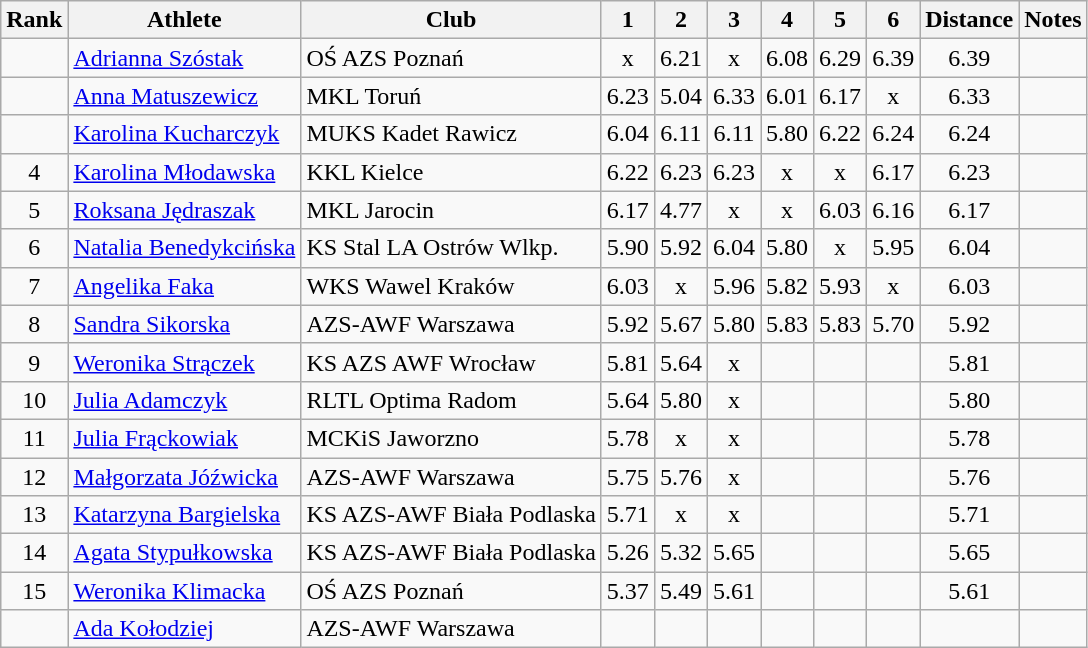<table class="wikitable sortable" style="text-align:center">
<tr>
<th>Rank</th>
<th>Athlete</th>
<th>Club</th>
<th>1</th>
<th>2</th>
<th>3</th>
<th>4</th>
<th>5</th>
<th>6</th>
<th>Distance</th>
<th>Notes</th>
</tr>
<tr>
<td></td>
<td align=left><a href='#'>Adrianna Szóstak</a></td>
<td align=left>OŚ AZS Poznań</td>
<td>x</td>
<td>6.21</td>
<td>x</td>
<td>6.08</td>
<td>6.29</td>
<td>6.39</td>
<td>6.39</td>
<td></td>
</tr>
<tr>
<td></td>
<td align=left><a href='#'>Anna Matuszewicz</a></td>
<td align=left>MKL Toruń</td>
<td>6.23</td>
<td>5.04</td>
<td>6.33</td>
<td>6.01</td>
<td>6.17</td>
<td>x</td>
<td>6.33</td>
<td></td>
</tr>
<tr>
<td></td>
<td align=left><a href='#'>Karolina Kucharczyk</a></td>
<td align=left>MUKS Kadet Rawicz</td>
<td>6.04</td>
<td>6.11</td>
<td>6.11</td>
<td>5.80</td>
<td>6.22</td>
<td>6.24</td>
<td>6.24</td>
<td></td>
</tr>
<tr>
<td>4</td>
<td align=left><a href='#'>Karolina Młodawska</a></td>
<td align=left>KKL Kielce</td>
<td>6.22</td>
<td>6.23</td>
<td>6.23</td>
<td>x</td>
<td>x</td>
<td>6.17</td>
<td>6.23</td>
<td></td>
</tr>
<tr>
<td>5</td>
<td align=left><a href='#'>Roksana Jędraszak</a></td>
<td align=left>MKL Jarocin</td>
<td>6.17</td>
<td>4.77</td>
<td>x</td>
<td>x</td>
<td>6.03</td>
<td>6.16</td>
<td>6.17</td>
<td></td>
</tr>
<tr>
<td>6</td>
<td align=left><a href='#'>Natalia Benedykcińska</a></td>
<td align=left>KS Stal LA Ostrów Wlkp.</td>
<td>5.90</td>
<td>5.92</td>
<td>6.04</td>
<td>5.80</td>
<td>x</td>
<td>5.95</td>
<td>6.04</td>
<td></td>
</tr>
<tr>
<td>7</td>
<td align=left><a href='#'>Angelika Faka</a></td>
<td align=left>WKS Wawel Kraków</td>
<td>6.03</td>
<td>x</td>
<td>5.96</td>
<td>5.82</td>
<td>5.93</td>
<td>x</td>
<td>6.03</td>
<td></td>
</tr>
<tr>
<td>8</td>
<td align=left><a href='#'>Sandra Sikorska</a></td>
<td align=left>AZS-AWF Warszawa</td>
<td>5.92</td>
<td>5.67</td>
<td>5.80</td>
<td>5.83</td>
<td>5.83</td>
<td>5.70</td>
<td>5.92</td>
<td></td>
</tr>
<tr>
<td>9</td>
<td align=left><a href='#'>Weronika Strączek</a></td>
<td align=left>KS AZS AWF Wrocław</td>
<td>5.81</td>
<td>5.64</td>
<td>x</td>
<td></td>
<td></td>
<td></td>
<td>5.81</td>
<td></td>
</tr>
<tr>
<td>10</td>
<td align=left><a href='#'>Julia Adamczyk</a></td>
<td align=left>RLTL Optima Radom</td>
<td>5.64</td>
<td>5.80</td>
<td>x</td>
<td></td>
<td></td>
<td></td>
<td>5.80</td>
<td></td>
</tr>
<tr>
<td>11</td>
<td align=left><a href='#'>Julia Frąckowiak</a></td>
<td align=left>MCKiS Jaworzno</td>
<td>5.78</td>
<td>x</td>
<td>x</td>
<td></td>
<td></td>
<td></td>
<td>5.78</td>
<td></td>
</tr>
<tr>
<td>12</td>
<td align=left><a href='#'>Małgorzata Jóźwicka</a></td>
<td align=left>AZS-AWF Warszawa</td>
<td>5.75</td>
<td>5.76</td>
<td>x</td>
<td></td>
<td></td>
<td></td>
<td>5.76</td>
<td></td>
</tr>
<tr>
<td>13</td>
<td align=left><a href='#'>Katarzyna Bargielska</a></td>
<td align=left>KS AZS-AWF Biała Podlaska</td>
<td>5.71</td>
<td>x</td>
<td>x</td>
<td></td>
<td></td>
<td></td>
<td>5.71</td>
<td></td>
</tr>
<tr>
<td>14</td>
<td align=left><a href='#'>Agata Stypułkowska</a></td>
<td align=left>KS AZS-AWF Biała Podlaska</td>
<td>5.26</td>
<td>5.32</td>
<td>5.65</td>
<td></td>
<td></td>
<td></td>
<td>5.65</td>
<td></td>
</tr>
<tr>
<td>15</td>
<td align=left><a href='#'>Weronika Klimacka</a></td>
<td align=left>OŚ AZS Poznań</td>
<td>5.37</td>
<td>5.49</td>
<td>5.61</td>
<td></td>
<td></td>
<td></td>
<td>5.61</td>
<td></td>
</tr>
<tr>
<td></td>
<td align=left><a href='#'>Ada Kołodziej</a></td>
<td align=left>AZS-AWF Warszawa</td>
<td></td>
<td></td>
<td></td>
<td></td>
<td></td>
<td></td>
<td></td>
<td></td>
</tr>
</table>
